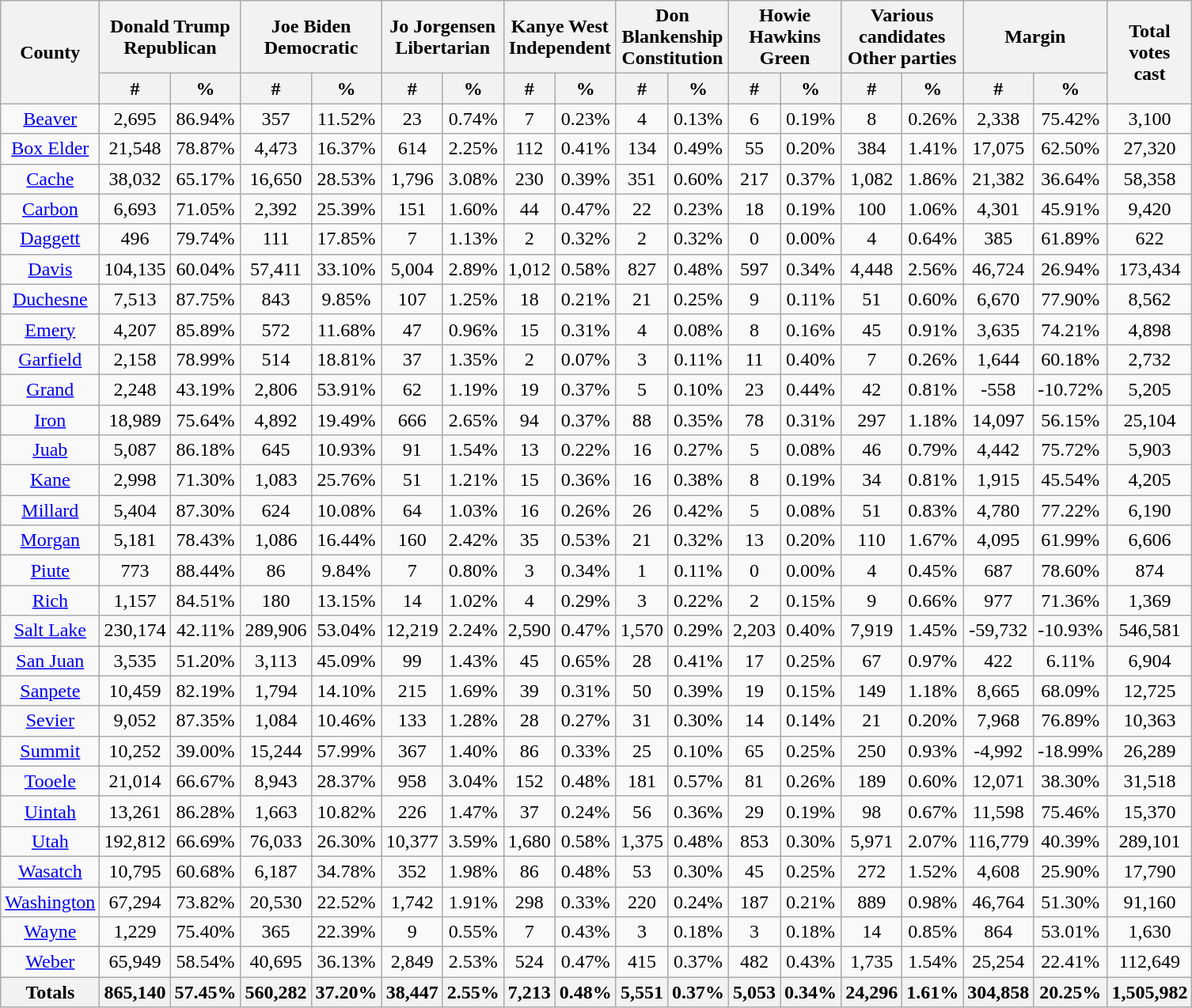<table width="60%" class="wikitable sortable">
<tr>
<th rowspan="2">County</th>
<th colspan="2">Donald Trump<br>Republican</th>
<th colspan="2">Joe Biden<br>Democratic</th>
<th colspan="2">Jo Jorgensen<br>Libertarian</th>
<th colspan="2">Kanye West<br>Independent</th>
<th colspan="2">Don Blankenship<br>Constitution</th>
<th colspan="2">Howie Hawkins<br>Green</th>
<th colspan="2">Various candidates<br>Other parties</th>
<th colspan="2">Margin</th>
<th rowspan="2">Total votes cast</th>
</tr>
<tr>
<th style="text-align:center;" data-sort-type="number">#</th>
<th style="text-align:center;" data-sort-type="number">%</th>
<th style="text-align:center;" data-sort-type="number">#</th>
<th style="text-align:center;" data-sort-type="number">%</th>
<th style="text-align:center;" data-sort-type="number">#</th>
<th style="text-align:center;" data-sort-type="number">%</th>
<th style="text-align:center;" data-sort-type="number">#</th>
<th style="text-align:center;" data-sort-type="number">%</th>
<th style="text-align:center;" data-sort-type="number">#</th>
<th style="text-align:center;" data-sort-type="number">%</th>
<th style="text-align:center;" data-sort-type="number">#</th>
<th style="text-align:center;" data-sort-type="number">%</th>
<th style="text-align:center;" data-sort-type="number">#</th>
<th style="text-align:center;" data-sort-type="number">%</th>
<th style="text-align:center;" data-sort-type="number">#</th>
<th style="text-align:center;" data-sort-type="number">%</th>
</tr>
<tr style="text-align:center;">
<td><a href='#'>Beaver</a></td>
<td>2,695</td>
<td>86.94%</td>
<td>357</td>
<td>11.52%</td>
<td>23</td>
<td>0.74%</td>
<td>7</td>
<td>0.23%</td>
<td>4</td>
<td>0.13%</td>
<td>6</td>
<td>0.19%</td>
<td>8</td>
<td>0.26%</td>
<td>2,338</td>
<td>75.42%</td>
<td>3,100</td>
</tr>
<tr style="text-align:center;">
<td><a href='#'>Box Elder</a></td>
<td>21,548</td>
<td>78.87%</td>
<td>4,473</td>
<td>16.37%</td>
<td>614</td>
<td>2.25%</td>
<td>112</td>
<td>0.41%</td>
<td>134</td>
<td>0.49%</td>
<td>55</td>
<td>0.20%</td>
<td>384</td>
<td>1.41%</td>
<td>17,075</td>
<td>62.50%</td>
<td>27,320</td>
</tr>
<tr style="text-align:center;">
<td><a href='#'>Cache</a></td>
<td>38,032</td>
<td>65.17%</td>
<td>16,650</td>
<td>28.53%</td>
<td>1,796</td>
<td>3.08%</td>
<td>230</td>
<td>0.39%</td>
<td>351</td>
<td>0.60%</td>
<td>217</td>
<td>0.37%</td>
<td>1,082</td>
<td>1.86%</td>
<td>21,382</td>
<td>36.64%</td>
<td>58,358</td>
</tr>
<tr style="text-align:center;">
<td><a href='#'>Carbon</a></td>
<td>6,693</td>
<td>71.05%</td>
<td>2,392</td>
<td>25.39%</td>
<td>151</td>
<td>1.60%</td>
<td>44</td>
<td>0.47%</td>
<td>22</td>
<td>0.23%</td>
<td>18</td>
<td>0.19%</td>
<td>100</td>
<td>1.06%</td>
<td>4,301</td>
<td>45.91%</td>
<td>9,420</td>
</tr>
<tr style="text-align:center;">
<td><a href='#'>Daggett</a></td>
<td>496</td>
<td>79.74%</td>
<td>111</td>
<td>17.85%</td>
<td>7</td>
<td>1.13%</td>
<td>2</td>
<td>0.32%</td>
<td>2</td>
<td>0.32%</td>
<td>0</td>
<td>0.00%</td>
<td>4</td>
<td>0.64%</td>
<td>385</td>
<td>61.89%</td>
<td>622</td>
</tr>
<tr style="text-align:center;">
<td><a href='#'>Davis</a></td>
<td>104,135</td>
<td>60.04%</td>
<td>57,411</td>
<td>33.10%</td>
<td>5,004</td>
<td>2.89%</td>
<td>1,012</td>
<td>0.58%</td>
<td>827</td>
<td>0.48%</td>
<td>597</td>
<td>0.34%</td>
<td>4,448</td>
<td>2.56%</td>
<td>46,724</td>
<td>26.94%</td>
<td>173,434</td>
</tr>
<tr style="text-align:center;">
<td><a href='#'>Duchesne</a></td>
<td>7,513</td>
<td>87.75%</td>
<td>843</td>
<td>9.85%</td>
<td>107</td>
<td>1.25%</td>
<td>18</td>
<td>0.21%</td>
<td>21</td>
<td>0.25%</td>
<td>9</td>
<td>0.11%</td>
<td>51</td>
<td>0.60%</td>
<td>6,670</td>
<td>77.90%</td>
<td>8,562</td>
</tr>
<tr style="text-align:center;">
<td><a href='#'>Emery</a></td>
<td>4,207</td>
<td>85.89%</td>
<td>572</td>
<td>11.68%</td>
<td>47</td>
<td>0.96%</td>
<td>15</td>
<td>0.31%</td>
<td>4</td>
<td>0.08%</td>
<td>8</td>
<td>0.16%</td>
<td>45</td>
<td>0.91%</td>
<td>3,635</td>
<td>74.21%</td>
<td>4,898</td>
</tr>
<tr style="text-align:center;">
<td><a href='#'>Garfield</a></td>
<td>2,158</td>
<td>78.99%</td>
<td>514</td>
<td>18.81%</td>
<td>37</td>
<td>1.35%</td>
<td>2</td>
<td>0.07%</td>
<td>3</td>
<td>0.11%</td>
<td>11</td>
<td>0.40%</td>
<td>7</td>
<td>0.26%</td>
<td>1,644</td>
<td>60.18%</td>
<td>2,732</td>
</tr>
<tr style="text-align:center;">
<td><a href='#'>Grand</a></td>
<td>2,248</td>
<td>43.19%</td>
<td>2,806</td>
<td>53.91%</td>
<td>62</td>
<td>1.19%</td>
<td>19</td>
<td>0.37%</td>
<td>5</td>
<td>0.10%</td>
<td>23</td>
<td>0.44%</td>
<td>42</td>
<td>0.81%</td>
<td>-558</td>
<td>-10.72%</td>
<td>5,205</td>
</tr>
<tr style="text-align:center;">
<td><a href='#'>Iron</a></td>
<td>18,989</td>
<td>75.64%</td>
<td>4,892</td>
<td>19.49%</td>
<td>666</td>
<td>2.65%</td>
<td>94</td>
<td>0.37%</td>
<td>88</td>
<td>0.35%</td>
<td>78</td>
<td>0.31%</td>
<td>297</td>
<td>1.18%</td>
<td>14,097</td>
<td>56.15%</td>
<td>25,104</td>
</tr>
<tr style="text-align:center;">
<td><a href='#'>Juab</a></td>
<td>5,087</td>
<td>86.18%</td>
<td>645</td>
<td>10.93%</td>
<td>91</td>
<td>1.54%</td>
<td>13</td>
<td>0.22%</td>
<td>16</td>
<td>0.27%</td>
<td>5</td>
<td>0.08%</td>
<td>46</td>
<td>0.79%</td>
<td>4,442</td>
<td>75.72%</td>
<td>5,903</td>
</tr>
<tr style="text-align:center;">
<td><a href='#'>Kane</a></td>
<td>2,998</td>
<td>71.30%</td>
<td>1,083</td>
<td>25.76%</td>
<td>51</td>
<td>1.21%</td>
<td>15</td>
<td>0.36%</td>
<td>16</td>
<td>0.38%</td>
<td>8</td>
<td>0.19%</td>
<td>34</td>
<td>0.81%</td>
<td>1,915</td>
<td>45.54%</td>
<td>4,205</td>
</tr>
<tr style="text-align:center;">
<td><a href='#'>Millard</a></td>
<td>5,404</td>
<td>87.30%</td>
<td>624</td>
<td>10.08%</td>
<td>64</td>
<td>1.03%</td>
<td>16</td>
<td>0.26%</td>
<td>26</td>
<td>0.42%</td>
<td>5</td>
<td>0.08%</td>
<td>51</td>
<td>0.83%</td>
<td>4,780</td>
<td>77.22%</td>
<td>6,190</td>
</tr>
<tr style="text-align:center;">
<td><a href='#'>Morgan</a></td>
<td>5,181</td>
<td>78.43%</td>
<td>1,086</td>
<td>16.44%</td>
<td>160</td>
<td>2.42%</td>
<td>35</td>
<td>0.53%</td>
<td>21</td>
<td>0.32%</td>
<td>13</td>
<td>0.20%</td>
<td>110</td>
<td>1.67%</td>
<td>4,095</td>
<td>61.99%</td>
<td>6,606</td>
</tr>
<tr style="text-align:center;">
<td><a href='#'>Piute</a></td>
<td>773</td>
<td>88.44%</td>
<td>86</td>
<td>9.84%</td>
<td>7</td>
<td>0.80%</td>
<td>3</td>
<td>0.34%</td>
<td>1</td>
<td>0.11%</td>
<td>0</td>
<td>0.00%</td>
<td>4</td>
<td>0.45%</td>
<td>687</td>
<td>78.60%</td>
<td>874</td>
</tr>
<tr style="text-align:center;">
<td><a href='#'>Rich</a></td>
<td>1,157</td>
<td>84.51%</td>
<td>180</td>
<td>13.15%</td>
<td>14</td>
<td>1.02%</td>
<td>4</td>
<td>0.29%</td>
<td>3</td>
<td>0.22%</td>
<td>2</td>
<td>0.15%</td>
<td>9</td>
<td>0.66%</td>
<td>977</td>
<td>71.36%</td>
<td>1,369</td>
</tr>
<tr style="text-align:center;">
<td><a href='#'>Salt Lake</a></td>
<td>230,174</td>
<td>42.11%</td>
<td>289,906</td>
<td>53.04%</td>
<td>12,219</td>
<td>2.24%</td>
<td>2,590</td>
<td>0.47%</td>
<td>1,570</td>
<td>0.29%</td>
<td>2,203</td>
<td>0.40%</td>
<td>7,919</td>
<td>1.45%</td>
<td>-59,732</td>
<td>-10.93%</td>
<td>546,581</td>
</tr>
<tr style="text-align:center;">
<td><a href='#'>San Juan</a></td>
<td>3,535</td>
<td>51.20%</td>
<td>3,113</td>
<td>45.09%</td>
<td>99</td>
<td>1.43%</td>
<td>45</td>
<td>0.65%</td>
<td>28</td>
<td>0.41%</td>
<td>17</td>
<td>0.25%</td>
<td>67</td>
<td>0.97%</td>
<td>422</td>
<td>6.11%</td>
<td>6,904</td>
</tr>
<tr style="text-align:center;">
<td><a href='#'>Sanpete</a></td>
<td>10,459</td>
<td>82.19%</td>
<td>1,794</td>
<td>14.10%</td>
<td>215</td>
<td>1.69%</td>
<td>39</td>
<td>0.31%</td>
<td>50</td>
<td>0.39%</td>
<td>19</td>
<td>0.15%</td>
<td>149</td>
<td>1.18%</td>
<td>8,665</td>
<td>68.09%</td>
<td>12,725</td>
</tr>
<tr style="text-align:center;">
<td><a href='#'>Sevier</a></td>
<td>9,052</td>
<td>87.35%</td>
<td>1,084</td>
<td>10.46%</td>
<td>133</td>
<td>1.28%</td>
<td>28</td>
<td>0.27%</td>
<td>31</td>
<td>0.30%</td>
<td>14</td>
<td>0.14%</td>
<td>21</td>
<td>0.20%</td>
<td>7,968</td>
<td>76.89%</td>
<td>10,363</td>
</tr>
<tr style="text-align:center;">
<td><a href='#'>Summit</a></td>
<td>10,252</td>
<td>39.00%</td>
<td>15,244</td>
<td>57.99%</td>
<td>367</td>
<td>1.40%</td>
<td>86</td>
<td>0.33%</td>
<td>25</td>
<td>0.10%</td>
<td>65</td>
<td>0.25%</td>
<td>250</td>
<td>0.93%</td>
<td>-4,992</td>
<td>-18.99%</td>
<td>26,289</td>
</tr>
<tr style="text-align:center;">
<td><a href='#'>Tooele</a></td>
<td>21,014</td>
<td>66.67%</td>
<td>8,943</td>
<td>28.37%</td>
<td>958</td>
<td>3.04%</td>
<td>152</td>
<td>0.48%</td>
<td>181</td>
<td>0.57%</td>
<td>81</td>
<td>0.26%</td>
<td>189</td>
<td>0.60%</td>
<td>12,071</td>
<td>38.30%</td>
<td>31,518</td>
</tr>
<tr style="text-align:center;">
<td><a href='#'>Uintah</a></td>
<td>13,261</td>
<td>86.28%</td>
<td>1,663</td>
<td>10.82%</td>
<td>226</td>
<td>1.47%</td>
<td>37</td>
<td>0.24%</td>
<td>56</td>
<td>0.36%</td>
<td>29</td>
<td>0.19%</td>
<td>98</td>
<td>0.67%</td>
<td>11,598</td>
<td>75.46%</td>
<td>15,370</td>
</tr>
<tr style="text-align:center;">
<td><a href='#'>Utah</a></td>
<td>192,812</td>
<td>66.69%</td>
<td>76,033</td>
<td>26.30%</td>
<td>10,377</td>
<td>3.59%</td>
<td>1,680</td>
<td>0.58%</td>
<td>1,375</td>
<td>0.48%</td>
<td>853</td>
<td>0.30%</td>
<td>5,971</td>
<td>2.07%</td>
<td>116,779</td>
<td>40.39%</td>
<td>289,101</td>
</tr>
<tr style="text-align:center;">
<td><a href='#'>Wasatch</a></td>
<td>10,795</td>
<td>60.68%</td>
<td>6,187</td>
<td>34.78%</td>
<td>352</td>
<td>1.98%</td>
<td>86</td>
<td>0.48%</td>
<td>53</td>
<td>0.30%</td>
<td>45</td>
<td>0.25%</td>
<td>272</td>
<td>1.52%</td>
<td>4,608</td>
<td>25.90%</td>
<td>17,790</td>
</tr>
<tr style="text-align:center;">
<td><a href='#'>Washington</a></td>
<td>67,294</td>
<td>73.82%</td>
<td>20,530</td>
<td>22.52%</td>
<td>1,742</td>
<td>1.91%</td>
<td>298</td>
<td>0.33%</td>
<td>220</td>
<td>0.24%</td>
<td>187</td>
<td>0.21%</td>
<td>889</td>
<td>0.98%</td>
<td>46,764</td>
<td>51.30%</td>
<td>91,160</td>
</tr>
<tr style="text-align:center;">
<td><a href='#'>Wayne</a></td>
<td>1,229</td>
<td>75.40%</td>
<td>365</td>
<td>22.39%</td>
<td>9</td>
<td>0.55%</td>
<td>7</td>
<td>0.43%</td>
<td>3</td>
<td>0.18%</td>
<td>3</td>
<td>0.18%</td>
<td>14</td>
<td>0.85%</td>
<td>864</td>
<td>53.01%</td>
<td>1,630</td>
</tr>
<tr style="text-align:center;">
<td><a href='#'>Weber</a></td>
<td>65,949</td>
<td>58.54%</td>
<td>40,695</td>
<td>36.13%</td>
<td>2,849</td>
<td>2.53%</td>
<td>524</td>
<td>0.47%</td>
<td>415</td>
<td>0.37%</td>
<td>482</td>
<td>0.43%</td>
<td>1,735</td>
<td>1.54%</td>
<td>25,254</td>
<td>22.41%</td>
<td>112,649</td>
</tr>
<tr>
<th>Totals</th>
<th>865,140</th>
<th>57.45%</th>
<th>560,282</th>
<th>37.20%</th>
<th>38,447</th>
<th>2.55%</th>
<th>7,213</th>
<th>0.48%</th>
<th>5,551</th>
<th>0.37%</th>
<th>5,053</th>
<th>0.34%</th>
<th>24,296</th>
<th>1.61%</th>
<th>304,858</th>
<th>20.25%</th>
<th>1,505,982</th>
</tr>
</table>
